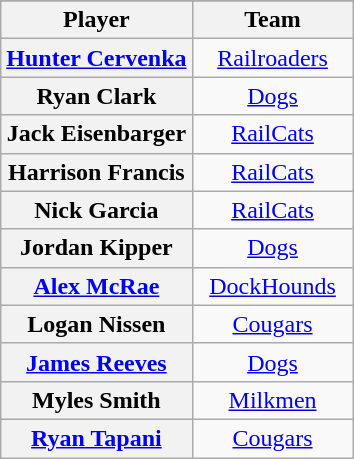<table class="wikitable sortable plainrowheaders" style="text-align:center;">
<tr>
</tr>
<tr>
<th scope="col">Player</th>
<th scope="col" style="width:100px;">Team</th>
</tr>
<tr>
<th scope="row" style="text-align:center"><a href='#'>Hunter Cervenka</a></th>
<td><a href='#'>Railroaders</a></td>
</tr>
<tr>
<th scope="row" style="text-align:center">Ryan Clark</th>
<td><a href='#'>Dogs</a></td>
</tr>
<tr>
<th scope="row" style="text-align:center">Jack Eisenbarger</th>
<td><a href='#'>RailCats</a></td>
</tr>
<tr>
<th scope="row" style="text-align:center">Harrison Francis</th>
<td><a href='#'>RailCats</a></td>
</tr>
<tr>
<th scope="row" style="text-align:center">Nick Garcia</th>
<td><a href='#'>RailCats</a></td>
</tr>
<tr>
<th scope="row" style="text-align:center">Jordan Kipper</th>
<td><a href='#'>Dogs</a></td>
</tr>
<tr>
<th scope="row" style="text-align:center"><a href='#'>Alex McRae</a></th>
<td><a href='#'>DockHounds</a></td>
</tr>
<tr>
<th scope="row" style="text-align:center">Logan Nissen</th>
<td><a href='#'>Cougars</a></td>
</tr>
<tr>
<th scope="row" style="text-align:center"><a href='#'>James Reeves</a></th>
<td><a href='#'>Dogs</a></td>
</tr>
<tr>
<th scope="row" style="text-align:center">Myles Smith</th>
<td><a href='#'>Milkmen</a></td>
</tr>
<tr>
<th scope="row" style="text-align:center"><a href='#'>Ryan Tapani</a></th>
<td><a href='#'>Cougars</a></td>
</tr>
</table>
